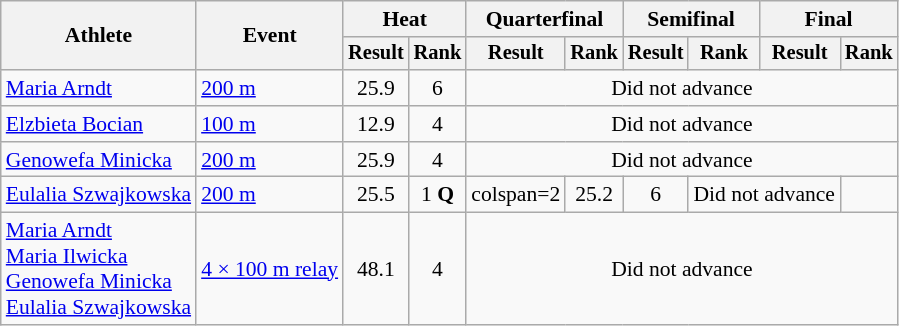<table class="wikitable" style="font-size:90%">
<tr>
<th rowspan="2">Athlete</th>
<th rowspan="2">Event</th>
<th colspan="2">Heat</th>
<th colspan="2">Quarterfinal</th>
<th colspan="2">Semifinal</th>
<th colspan="2">Final</th>
</tr>
<tr style="font-size:95%">
<th>Result</th>
<th>Rank</th>
<th>Result</th>
<th>Rank</th>
<th>Result</th>
<th>Rank</th>
<th>Result</th>
<th>Rank</th>
</tr>
<tr align=center>
<td align=left><a href='#'>Maria Arndt</a></td>
<td align=left><a href='#'>200 m</a></td>
<td>25.9</td>
<td>6</td>
<td colspan=6>Did not advance</td>
</tr>
<tr align=center>
<td align=left><a href='#'>Elzbieta Bocian</a></td>
<td align=left><a href='#'>100 m</a></td>
<td>12.9</td>
<td>4</td>
<td colspan=6>Did not advance</td>
</tr>
<tr align=center>
<td align=left><a href='#'>Genowefa Minicka</a></td>
<td align=left><a href='#'>200 m</a></td>
<td>25.9</td>
<td>4</td>
<td colspan=6>Did not advance</td>
</tr>
<tr align=center>
<td align=left><a href='#'>Eulalia Szwajkowska</a></td>
<td align=left><a href='#'>200 m</a></td>
<td>25.5</td>
<td>1 <strong>Q</strong></td>
<td>colspan=2 </td>
<td>25.2</td>
<td>6</td>
<td colspan=2>Did not advance</td>
</tr>
<tr align=center>
<td align=left><a href='#'>Maria Arndt</a><br><a href='#'>Maria Ilwicka</a><br><a href='#'>Genowefa Minicka</a><br><a href='#'>Eulalia Szwajkowska</a></td>
<td align=left><a href='#'>4 × 100 m relay</a></td>
<td>48.1</td>
<td>4</td>
<td colspan=6>Did not advance</td>
</tr>
</table>
